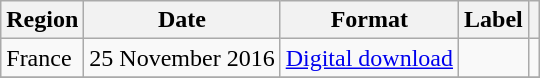<table class=wikitable>
<tr>
<th>Region</th>
<th>Date</th>
<th>Format</th>
<th>Label</th>
<th></th>
</tr>
<tr>
<td>France</td>
<td>25 November 2016</td>
<td><a href='#'>Digital download</a></td>
<td></td>
<td></td>
</tr>
<tr>
</tr>
</table>
